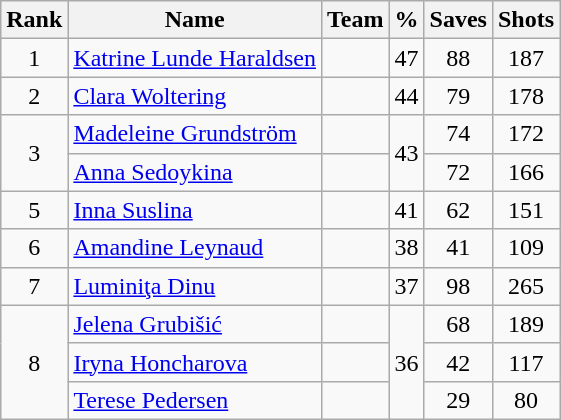<table class="wikitable" style="text-align: center;">
<tr>
<th>Rank</th>
<th>Name</th>
<th>Team</th>
<th>%</th>
<th>Saves</th>
<th>Shots</th>
</tr>
<tr>
<td>1</td>
<td align=left><a href='#'>Katrine Lunde Haraldsen</a></td>
<td align=left></td>
<td>47</td>
<td>88</td>
<td>187</td>
</tr>
<tr>
<td>2</td>
<td align=left><a href='#'>Clara Woltering</a></td>
<td align=left></td>
<td>44</td>
<td>79</td>
<td>178</td>
</tr>
<tr>
<td rowspan=2>3</td>
<td align=left><a href='#'>Madeleine Grundström</a></td>
<td align=left></td>
<td rowspan=2>43</td>
<td>74</td>
<td>172</td>
</tr>
<tr>
<td align=left><a href='#'>Anna Sedoykina</a></td>
<td align=left></td>
<td>72</td>
<td>166</td>
</tr>
<tr>
<td>5</td>
<td align=left><a href='#'>Inna Suslina</a></td>
<td align=left></td>
<td>41</td>
<td>62</td>
<td>151</td>
</tr>
<tr>
<td>6</td>
<td align=left><a href='#'>Amandine Leynaud</a></td>
<td align=left></td>
<td>38</td>
<td>41</td>
<td>109</td>
</tr>
<tr>
<td>7</td>
<td align=left><a href='#'>Luminiţa Dinu</a></td>
<td align=left></td>
<td>37</td>
<td>98</td>
<td>265</td>
</tr>
<tr>
<td rowspan=3>8</td>
<td align=left><a href='#'>Jelena Grubišić</a></td>
<td align=left></td>
<td rowspan=3>36</td>
<td>68</td>
<td>189</td>
</tr>
<tr>
<td align=left><a href='#'>Iryna Honcharova</a></td>
<td align=left></td>
<td>42</td>
<td>117</td>
</tr>
<tr>
<td align=left><a href='#'>Terese Pedersen</a></td>
<td align=left></td>
<td>29</td>
<td>80</td>
</tr>
</table>
